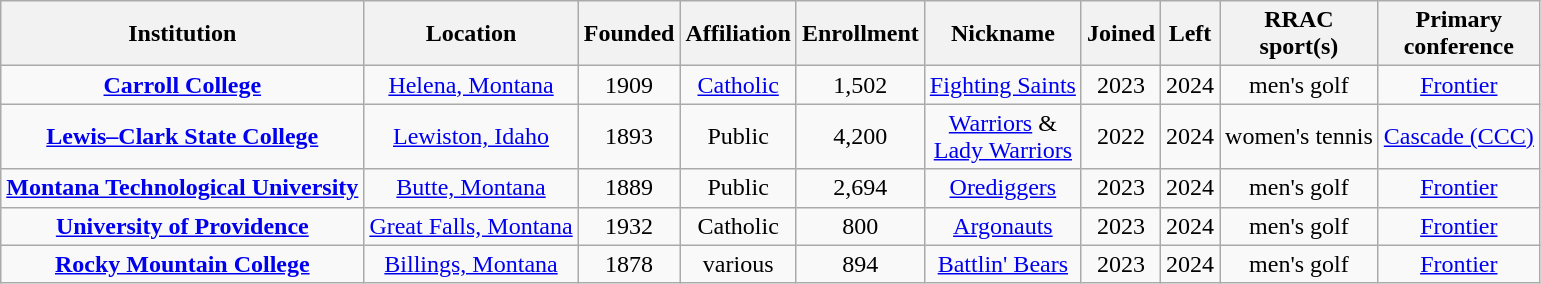<table class="wikitable sortable" style="text-align:center">
<tr>
<th>Institution</th>
<th>Location</th>
<th>Founded</th>
<th>Affiliation</th>
<th>Enrollment</th>
<th>Nickname</th>
<th>Joined</th>
<th>Left</th>
<th>RRAC<br>sport(s)</th>
<th>Primary<br>conference</th>
</tr>
<tr>
<td><strong><a href='#'>Carroll College</a></strong></td>
<td><a href='#'>Helena, Montana</a></td>
<td>1909</td>
<td><a href='#'>Catholic</a><br></td>
<td>1,502</td>
<td><a href='#'>Fighting Saints</a></td>
<td>2023</td>
<td>2024</td>
<td>men's golf</td>
<td><a href='#'>Frontier</a></td>
</tr>
<tr>
<td><strong><a href='#'>Lewis–Clark State College</a></strong></td>
<td><a href='#'>Lewiston, Idaho</a></td>
<td>1893</td>
<td>Public</td>
<td>4,200</td>
<td><a href='#'>Warriors</a> &<br><a href='#'>Lady Warriors</a></td>
<td>2022</td>
<td>2024</td>
<td>women's tennis</td>
<td><a href='#'>Cascade (CCC)</a></td>
</tr>
<tr>
<td><strong><a href='#'>Montana Technological University</a></strong></td>
<td><a href='#'>Butte, Montana</a></td>
<td>1889</td>
<td>Public</td>
<td>2,694</td>
<td><a href='#'>Orediggers</a></td>
<td>2023</td>
<td>2024</td>
<td>men's golf</td>
<td><a href='#'>Frontier</a></td>
</tr>
<tr>
<td><strong><a href='#'>University of Providence</a></strong></td>
<td><a href='#'>Great Falls, Montana</a></td>
<td>1932</td>
<td>Catholic<br></td>
<td>800</td>
<td><a href='#'>Argonauts</a></td>
<td>2023</td>
<td>2024</td>
<td>men's golf</td>
<td><a href='#'>Frontier</a></td>
</tr>
<tr>
<td><strong><a href='#'>Rocky Mountain College</a></strong></td>
<td><a href='#'>Billings, Montana</a></td>
<td>1878</td>
<td>various</td>
<td>894</td>
<td><a href='#'>Battlin' Bears</a></td>
<td>2023</td>
<td>2024</td>
<td>men's golf</td>
<td><a href='#'>Frontier</a></td>
</tr>
</table>
